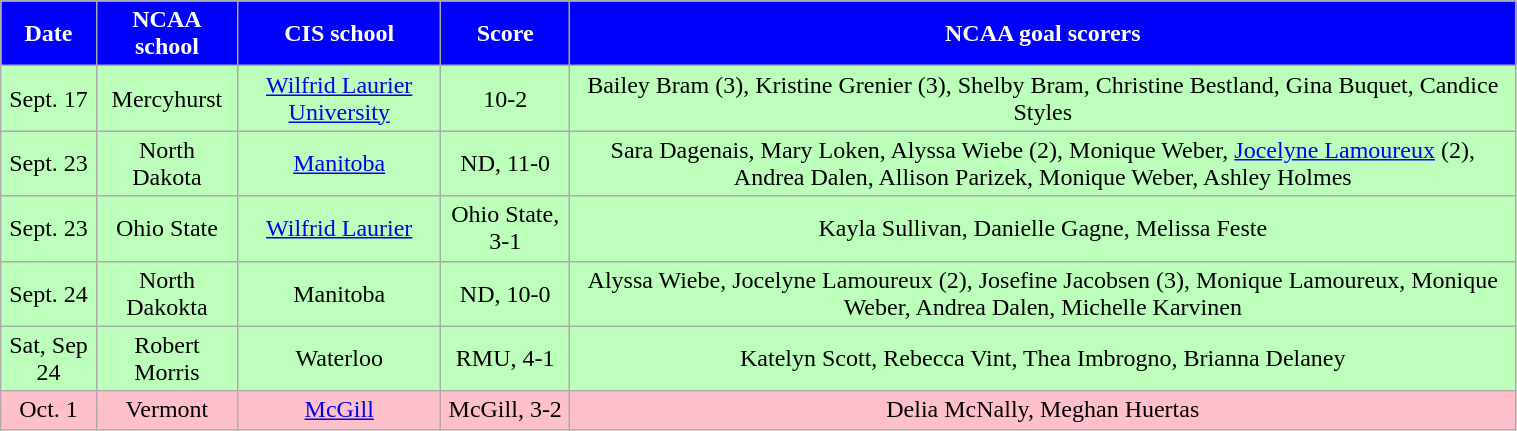<table class="wikitable" style="width:80%;">
<tr style="text-align:center; background:blue; color:#fff;">
<td><strong>Date</strong></td>
<td><strong>NCAA school</strong></td>
<td><strong>CIS school</strong></td>
<td><strong>Score</strong></td>
<td><strong>NCAA goal scorers</strong></td>
</tr>
<tr style="text-align:center; background:#bfb;">
<td>Sept. 17</td>
<td>Mercyhurst</td>
<td><a href='#'>Wilfrid Laurier University</a></td>
<td>10-2</td>
<td>Bailey Bram (3), Kristine Grenier (3), Shelby Bram, Christine Bestland, Gina Buquet, Candice Styles</td>
</tr>
<tr style="text-align:center; background:#bfb;">
<td>Sept. 23</td>
<td>North Dakota</td>
<td><a href='#'>Manitoba</a></td>
<td>ND, 11-0</td>
<td>Sara Dagenais, Mary Loken, Alyssa Wiebe (2), Monique Weber, <a href='#'>Jocelyne Lamoureux</a> (2), Andrea Dalen, Allison Parizek, Monique Weber, Ashley Holmes</td>
</tr>
<tr style="text-align:center; background:#bfb;">
<td>Sept. 23</td>
<td>Ohio State</td>
<td><a href='#'>Wilfrid Laurier</a></td>
<td>Ohio State, 3-1</td>
<td>Kayla Sullivan, Danielle Gagne, Melissa Feste</td>
</tr>
<tr style="text-align:center; background:#bfb;">
<td>Sept. 24</td>
<td>North Dakokta</td>
<td>Manitoba</td>
<td>ND, 10-0</td>
<td>Alyssa Wiebe, Jocelyne Lamoureux (2), Josefine Jacobsen (3), Monique Lamoureux, Monique Weber, Andrea Dalen, Michelle Karvinen</td>
</tr>
<tr style="text-align:center; background:#bfb;">
<td>Sat, Sep 24</td>
<td>Robert Morris</td>
<td>Waterloo</td>
<td>RMU, 4-1</td>
<td>Katelyn Scott,  Rebecca Vint, Thea Imbrogno, Brianna Delaney</td>
</tr>
<tr style="text-align:center; background:pink;">
<td>Oct. 1</td>
<td>Vermont</td>
<td><a href='#'>McGill</a></td>
<td>McGill, 3-2</td>
<td>Delia McNally, Meghan Huertas</td>
</tr>
</table>
